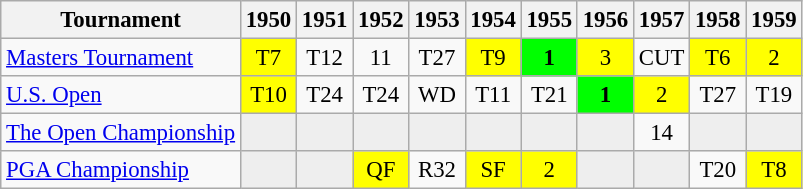<table class="wikitable" style="font-size:95%;text-align:center;">
<tr>
<th>Tournament</th>
<th>1950</th>
<th>1951</th>
<th>1952</th>
<th>1953</th>
<th>1954</th>
<th>1955</th>
<th>1956</th>
<th>1957</th>
<th>1958</th>
<th>1959</th>
</tr>
<tr>
<td align=left><a href='#'>Masters Tournament</a></td>
<td style="background:yellow;">T7</td>
<td>T12</td>
<td>11</td>
<td>T27</td>
<td style="background:yellow;">T9</td>
<td style="background:lime;"><strong>1</strong></td>
<td style="background:yellow;">3</td>
<td>CUT</td>
<td style="background:yellow;">T6</td>
<td style="background:yellow;">2</td>
</tr>
<tr>
<td align=left><a href='#'>U.S. Open</a></td>
<td style="background:yellow;">T10</td>
<td>T24</td>
<td>T24</td>
<td>WD</td>
<td>T11</td>
<td>T21</td>
<td style="background:lime;"><strong>1</strong></td>
<td style="background:yellow;">2</td>
<td>T27</td>
<td>T19</td>
</tr>
<tr>
<td align=left><a href='#'>The Open Championship</a></td>
<td style="background:#eeeeee;"></td>
<td style="background:#eeeeee;"></td>
<td style="background:#eeeeee;"></td>
<td style="background:#eeeeee;"></td>
<td style="background:#eeeeee;"></td>
<td style="background:#eeeeee;"></td>
<td style="background:#eeeeee;"></td>
<td>14</td>
<td style="background:#eeeeee;"></td>
<td style="background:#eeeeee;"></td>
</tr>
<tr>
<td align=left><a href='#'>PGA Championship</a></td>
<td style="background:#eeeeee;"></td>
<td style="background:#eeeeee;"></td>
<td style="background:yellow;">QF</td>
<td>R32</td>
<td style="background:yellow;">SF</td>
<td style="background:yellow;">2</td>
<td style="background:#eeeeee;"></td>
<td style="background:#eeeeee;"></td>
<td>T20</td>
<td style="background:yellow;">T8</td>
</tr>
</table>
